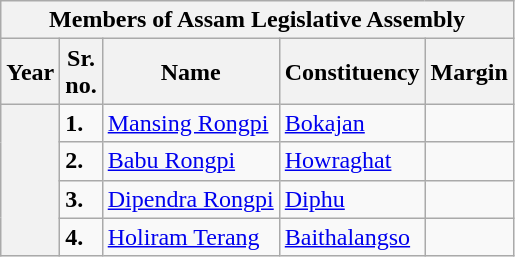<table class="wikitable sortable">
<tr>
<th colspan="5">Members of Assam Legislative Assembly</th>
</tr>
<tr>
<th>Year</th>
<th>Sr.<br>no.</th>
<th>Name</th>
<th>Constituency</th>
<th>Margin</th>
</tr>
<tr>
<th rowspan="4"></th>
<td><strong>1.</strong></td>
<td><a href='#'>Mansing Rongpi</a></td>
<td><a href='#'>Bokajan</a></td>
<td></td>
</tr>
<tr>
<td><strong>2.</strong></td>
<td><a href='#'>Babu Rongpi</a></td>
<td><a href='#'>Howraghat</a></td>
<td></td>
</tr>
<tr>
<td><strong>3.</strong></td>
<td><a href='#'>Dipendra Rongpi</a></td>
<td><a href='#'>Diphu</a></td>
<td></td>
</tr>
<tr>
<td><strong>4.</strong></td>
<td><a href='#'>Holiram Terang</a></td>
<td><a href='#'>Baithalangso</a></td>
<td></td>
</tr>
</table>
